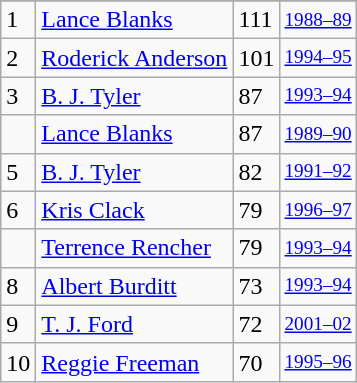<table class="wikitable">
<tr>
</tr>
<tr>
<td>1</td>
<td><a href='#'>Lance Blanks</a></td>
<td>111</td>
<td style="font-size:80%;"><a href='#'>1988–89</a></td>
</tr>
<tr>
<td>2</td>
<td><a href='#'>Roderick Anderson</a></td>
<td>101</td>
<td style="font-size:80%;"><a href='#'>1994–95</a></td>
</tr>
<tr>
<td>3</td>
<td><a href='#'>B. J. Tyler</a></td>
<td>87</td>
<td style="font-size:80%;"><a href='#'>1993–94</a></td>
</tr>
<tr>
<td></td>
<td><a href='#'>Lance Blanks</a></td>
<td>87</td>
<td style="font-size:80%;"><a href='#'>1989–90</a></td>
</tr>
<tr>
<td>5</td>
<td><a href='#'>B. J. Tyler</a></td>
<td>82</td>
<td style="font-size:80%;"><a href='#'>1991–92</a></td>
</tr>
<tr>
<td>6</td>
<td><a href='#'>Kris Clack</a></td>
<td>79</td>
<td style="font-size:80%;"><a href='#'>1996–97</a></td>
</tr>
<tr>
<td></td>
<td><a href='#'>Terrence Rencher</a></td>
<td>79</td>
<td style="font-size:80%;"><a href='#'>1993–94</a></td>
</tr>
<tr>
<td>8</td>
<td><a href='#'>Albert Burditt</a></td>
<td>73</td>
<td style="font-size:80%;"><a href='#'>1993–94</a></td>
</tr>
<tr>
<td>9</td>
<td><a href='#'>T. J. Ford</a></td>
<td>72</td>
<td style="font-size:80%;"><a href='#'>2001–02</a></td>
</tr>
<tr>
<td>10</td>
<td><a href='#'>Reggie Freeman</a></td>
<td>70</td>
<td style="font-size:80%;"><a href='#'>1995–96</a></td>
</tr>
</table>
